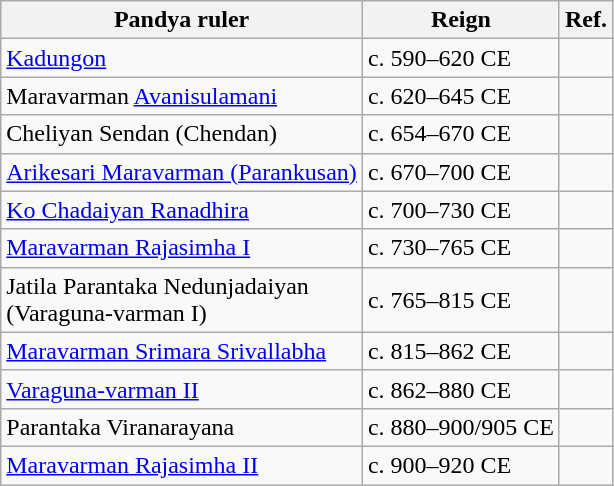<table class="wikitable">
<tr>
<th>Pandya ruler</th>
<th>Reign</th>
<th>Ref.</th>
</tr>
<tr>
<td><a href='#'>Kadungon</a></td>
<td>c. 590–620 CE</td>
<td></td>
</tr>
<tr>
<td>Maravarman <a href='#'>Avanisulamani</a></td>
<td>c. 620–645 CE</td>
<td></td>
</tr>
<tr>
<td>Cheliyan Sendan (Chendan)</td>
<td>c. 654–670 CE</td>
<td></td>
</tr>
<tr>
<td><a href='#'>Arikesari Maravarman (Parankusan)</a></td>
<td>c. 670–700 CE</td>
<td></td>
</tr>
<tr>
<td><a href='#'>Ko Chadaiyan Ranadhira</a></td>
<td>c. 700–730 CE</td>
<td></td>
</tr>
<tr>
<td><a href='#'>Maravarman Rajasimha I</a></td>
<td>c. 730–765 CE</td>
<td></td>
</tr>
<tr>
<td>Jatila Parantaka Nedunjadaiyan<br>(Varaguna-varman I)</td>
<td>c. 765–815 CE</td>
<td></td>
</tr>
<tr>
<td><a href='#'>Maravarman Srimara Srivallabha</a></td>
<td>c. 815–862 CE</td>
<td></td>
</tr>
<tr>
<td><a href='#'>Varaguna-varman II</a></td>
<td>c. 862–880 CE</td>
<td></td>
</tr>
<tr>
<td>Parantaka Viranarayana</td>
<td>c. 880–900/905 CE</td>
<td></td>
</tr>
<tr>
<td><a href='#'>Maravarman Rajasimha II</a></td>
<td>c. 900–920 CE</td>
<td></td>
</tr>
</table>
